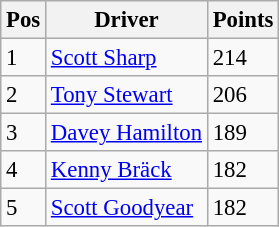<table class="wikitable" style="font-size: 95%;">
<tr>
<th>Pos</th>
<th>Driver</th>
<th>Points</th>
</tr>
<tr>
<td>1</td>
<td> <a href='#'>Scott Sharp</a></td>
<td>214</td>
</tr>
<tr>
<td>2</td>
<td> <a href='#'>Tony Stewart</a></td>
<td>206</td>
</tr>
<tr>
<td>3</td>
<td> <a href='#'>Davey Hamilton</a></td>
<td>189</td>
</tr>
<tr>
<td>4</td>
<td> <a href='#'>Kenny Bräck</a></td>
<td>182</td>
</tr>
<tr>
<td>5</td>
<td> <a href='#'>Scott Goodyear</a></td>
<td>182</td>
</tr>
</table>
